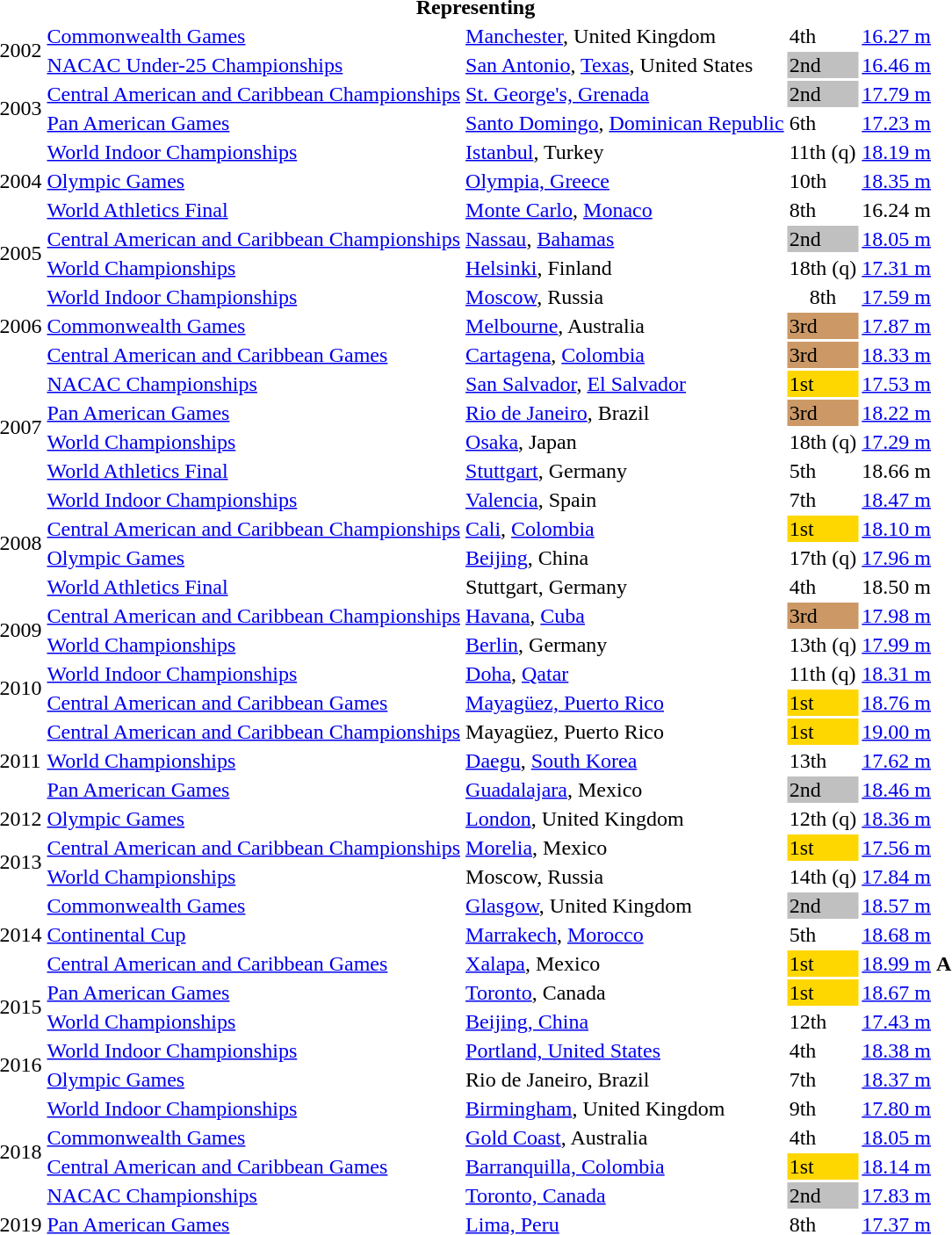<table>
<tr>
<th colspan=5>Representing </th>
</tr>
<tr>
<td rowspan=2>2002</td>
<td><a href='#'>Commonwealth Games</a></td>
<td><a href='#'>Manchester</a>, United Kingdom</td>
<td>4th</td>
<td><a href='#'>16.27 m</a></td>
</tr>
<tr>
<td><a href='#'>NACAC Under-25 Championships</a></td>
<td><a href='#'>San Antonio</a>, <a href='#'>Texas</a>, United States</td>
<td bgcolor=silver>2nd</td>
<td><a href='#'>16.46 m</a></td>
</tr>
<tr>
<td rowspan=2>2003</td>
<td><a href='#'>Central American and Caribbean Championships</a></td>
<td><a href='#'>St. George's, Grenada</a></td>
<td bgcolor=silver>2nd</td>
<td><a href='#'>17.79 m</a></td>
</tr>
<tr>
<td><a href='#'>Pan American Games</a></td>
<td><a href='#'>Santo Domingo</a>, <a href='#'>Dominican Republic</a></td>
<td>6th</td>
<td><a href='#'>17.23 m</a></td>
</tr>
<tr>
<td rowspan=3>2004</td>
<td><a href='#'>World Indoor Championships</a></td>
<td><a href='#'>Istanbul</a>, Turkey</td>
<td>11th (q)</td>
<td><a href='#'>18.19 m</a></td>
</tr>
<tr>
<td><a href='#'>Olympic Games</a></td>
<td><a href='#'>Olympia, Greece</a></td>
<td>10th</td>
<td><a href='#'>18.35 m</a></td>
</tr>
<tr>
<td><a href='#'>World Athletics Final</a></td>
<td><a href='#'>Monte Carlo</a>, <a href='#'>Monaco</a></td>
<td>8th</td>
<td>16.24 m</td>
</tr>
<tr>
<td rowspan=2>2005</td>
<td><a href='#'>Central American and Caribbean Championships</a></td>
<td><a href='#'>Nassau</a>, <a href='#'>Bahamas</a></td>
<td bgcolor=silver>2nd</td>
<td><a href='#'>18.05 m</a></td>
</tr>
<tr>
<td><a href='#'>World Championships</a></td>
<td><a href='#'>Helsinki</a>, Finland</td>
<td>18th (q)</td>
<td><a href='#'>17.31 m</a></td>
</tr>
<tr>
<td rowspan=3>2006</td>
<td><a href='#'>World Indoor Championships</a></td>
<td><a href='#'>Moscow</a>, Russia</td>
<td align=center>8th</td>
<td><a href='#'>17.59 m</a></td>
</tr>
<tr>
<td><a href='#'>Commonwealth Games</a></td>
<td><a href='#'>Melbourne</a>, Australia</td>
<td bgcolor=cc9966>3rd</td>
<td><a href='#'>17.87 m</a></td>
</tr>
<tr>
<td><a href='#'>Central American and Caribbean Games</a></td>
<td><a href='#'>Cartagena</a>, <a href='#'>Colombia</a></td>
<td bgcolor=cc9966>3rd</td>
<td><a href='#'>18.33 m</a></td>
</tr>
<tr>
<td rowspan=4>2007</td>
<td><a href='#'>NACAC Championships</a></td>
<td><a href='#'>San Salvador</a>, <a href='#'>El Salvador</a></td>
<td bgcolor=gold>1st</td>
<td><a href='#'>17.53 m</a></td>
</tr>
<tr>
<td><a href='#'>Pan American Games</a></td>
<td><a href='#'>Rio de Janeiro</a>, Brazil</td>
<td bgcolor=cc9966>3rd</td>
<td><a href='#'>18.22 m</a></td>
</tr>
<tr>
<td><a href='#'>World Championships</a></td>
<td><a href='#'>Osaka</a>, Japan</td>
<td>18th (q)</td>
<td><a href='#'>17.29 m</a></td>
</tr>
<tr>
<td><a href='#'>World Athletics Final</a></td>
<td><a href='#'>Stuttgart</a>, Germany</td>
<td>5th</td>
<td>18.66 m</td>
</tr>
<tr>
<td rowspan=4>2008</td>
<td><a href='#'>World Indoor Championships</a></td>
<td><a href='#'>Valencia</a>, Spain</td>
<td>7th</td>
<td><a href='#'>18.47 m</a></td>
</tr>
<tr>
<td><a href='#'>Central American and Caribbean Championships</a></td>
<td><a href='#'>Cali</a>, <a href='#'>Colombia</a></td>
<td bgcolor=gold>1st</td>
<td><a href='#'>18.10 m</a></td>
</tr>
<tr>
<td><a href='#'>Olympic Games</a></td>
<td><a href='#'>Beijing</a>, China</td>
<td>17th (q)</td>
<td><a href='#'>17.96 m</a></td>
</tr>
<tr>
<td><a href='#'>World Athletics Final</a></td>
<td>Stuttgart, Germany</td>
<td>4th</td>
<td>18.50 m</td>
</tr>
<tr>
<td rowspan=2>2009</td>
<td><a href='#'>Central American and Caribbean Championships</a></td>
<td><a href='#'>Havana</a>, <a href='#'>Cuba</a></td>
<td bgcolor=cc9966>3rd</td>
<td><a href='#'>17.98 m</a></td>
</tr>
<tr>
<td><a href='#'>World Championships</a></td>
<td><a href='#'>Berlin</a>, Germany</td>
<td>13th (q)</td>
<td><a href='#'>17.99 m</a></td>
</tr>
<tr>
<td rowspan=2>2010</td>
<td><a href='#'>World Indoor Championships</a></td>
<td><a href='#'>Doha</a>, <a href='#'>Qatar</a></td>
<td>11th (q)</td>
<td><a href='#'>18.31 m</a></td>
</tr>
<tr>
<td><a href='#'>Central American and Caribbean Games</a></td>
<td><a href='#'>Mayagüez, Puerto Rico</a></td>
<td bgcolor=gold>1st</td>
<td><a href='#'>18.76 m</a></td>
</tr>
<tr>
<td rowspan=3>2011</td>
<td><a href='#'>Central American and Caribbean Championships</a></td>
<td>Mayagüez, Puerto Rico</td>
<td bgcolor=gold>1st</td>
<td><a href='#'>19.00 m</a></td>
</tr>
<tr>
<td><a href='#'>World Championships</a></td>
<td><a href='#'>Daegu</a>, <a href='#'>South Korea</a></td>
<td>13th</td>
<td><a href='#'>17.62 m</a></td>
</tr>
<tr>
<td><a href='#'>Pan American Games</a></td>
<td><a href='#'>Guadalajara</a>, Mexico</td>
<td bgcolor=silver>2nd</td>
<td><a href='#'>18.46 m</a></td>
</tr>
<tr>
<td>2012</td>
<td><a href='#'>Olympic Games</a></td>
<td><a href='#'>London</a>, United Kingdom</td>
<td>12th (q)</td>
<td><a href='#'>18.36 m</a></td>
</tr>
<tr>
<td rowspan=2>2013</td>
<td><a href='#'>Central American and Caribbean Championships</a></td>
<td><a href='#'>Morelia</a>, Mexico</td>
<td bgcolor=gold>1st</td>
<td><a href='#'>17.56 m</a></td>
</tr>
<tr>
<td><a href='#'>World Championships</a></td>
<td>Moscow, Russia</td>
<td>14th (q)</td>
<td><a href='#'>17.84 m</a></td>
</tr>
<tr>
<td rowspan=3>2014</td>
<td><a href='#'>Commonwealth Games</a></td>
<td><a href='#'>Glasgow</a>, United Kingdom</td>
<td bgcolor=silver>2nd</td>
<td><a href='#'>18.57 m</a></td>
</tr>
<tr>
<td><a href='#'>Continental Cup</a></td>
<td><a href='#'>Marrakech</a>, <a href='#'>Morocco</a></td>
<td>5th</td>
<td><a href='#'>18.68 m</a></td>
</tr>
<tr>
<td><a href='#'>Central American and Caribbean Games</a></td>
<td><a href='#'>Xalapa</a>, Mexico</td>
<td bgcolor=gold>1st</td>
<td><a href='#'>18.99 m</a> <strong>A</strong></td>
</tr>
<tr>
<td rowspan=2>2015</td>
<td><a href='#'>Pan American Games</a></td>
<td><a href='#'>Toronto</a>, Canada</td>
<td bgcolor=gold>1st</td>
<td><a href='#'>18.67 m</a></td>
</tr>
<tr>
<td><a href='#'>World Championships</a></td>
<td><a href='#'>Beijing, China</a></td>
<td>12th</td>
<td><a href='#'>17.43 m</a></td>
</tr>
<tr>
<td rowspan=2>2016</td>
<td><a href='#'>World Indoor Championships</a></td>
<td><a href='#'>Portland, United States</a></td>
<td>4th</td>
<td><a href='#'>18.38 m</a></td>
</tr>
<tr>
<td><a href='#'>Olympic Games</a></td>
<td>Rio de Janeiro, Brazil</td>
<td>7th</td>
<td><a href='#'>18.37 m</a></td>
</tr>
<tr>
<td rowspan=4>2018</td>
<td><a href='#'>World Indoor Championships</a></td>
<td><a href='#'>Birmingham</a>, United Kingdom</td>
<td>9th</td>
<td><a href='#'>17.80 m</a></td>
</tr>
<tr>
<td><a href='#'>Commonwealth Games</a></td>
<td><a href='#'>Gold Coast</a>, Australia</td>
<td>4th</td>
<td><a href='#'>18.05 m</a></td>
</tr>
<tr>
<td><a href='#'>Central American and Caribbean Games</a></td>
<td><a href='#'>Barranquilla, Colombia</a></td>
<td bgcolor=gold>1st</td>
<td><a href='#'>18.14 m</a></td>
</tr>
<tr>
<td><a href='#'>NACAC Championships</a></td>
<td><a href='#'>Toronto, Canada</a></td>
<td bgcolor=silver>2nd</td>
<td><a href='#'>17.83 m</a></td>
</tr>
<tr>
<td>2019</td>
<td><a href='#'>Pan American Games</a></td>
<td><a href='#'>Lima, Peru</a></td>
<td>8th</td>
<td><a href='#'>17.37 m</a></td>
</tr>
</table>
